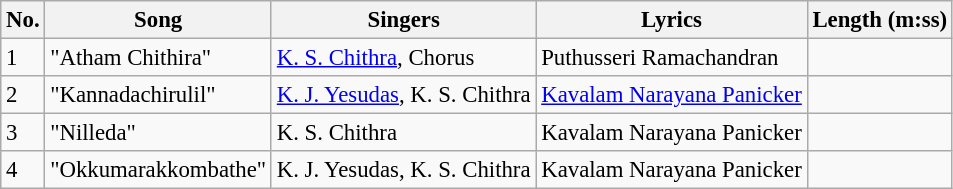<table class="wikitable" style="font-size:95%;">
<tr>
<th>No.</th>
<th>Song</th>
<th>Singers</th>
<th>Lyrics</th>
<th>Length (m:ss)</th>
</tr>
<tr>
<td>1</td>
<td>"Atham Chithira"</td>
<td><a href='#'>K. S. Chithra</a>, Chorus</td>
<td>Puthusseri Ramachandran</td>
<td></td>
</tr>
<tr>
<td>2</td>
<td>"Kannadachirulil"</td>
<td><a href='#'>K. J. Yesudas</a>, K. S. Chithra</td>
<td><a href='#'>Kavalam Narayana Panicker</a></td>
<td></td>
</tr>
<tr>
<td>3</td>
<td>"Nilleda"</td>
<td>K. S. Chithra</td>
<td>Kavalam Narayana Panicker</td>
<td></td>
</tr>
<tr>
<td>4</td>
<td>"Okkumarakkombathe"</td>
<td>K. J. Yesudas, K. S. Chithra</td>
<td>Kavalam Narayana Panicker</td>
<td></td>
</tr>
</table>
